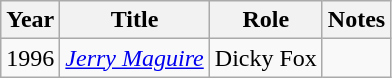<table class="wikitable">
<tr>
<th>Year</th>
<th>Title</th>
<th>Role</th>
<th>Notes</th>
</tr>
<tr>
<td>1996</td>
<td><em><a href='#'>Jerry Maguire</a></em></td>
<td>Dicky Fox</td>
<td></td>
</tr>
</table>
